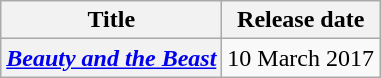<table class="wikitable plainrowheaders">
<tr>
<th scope="col">Title</th>
<th scope="col">Release date</th>
</tr>
<tr>
<th scope="row"><em><a href='#'>Beauty and the Beast</a></em></th>
<td>10 March 2017</td>
</tr>
</table>
